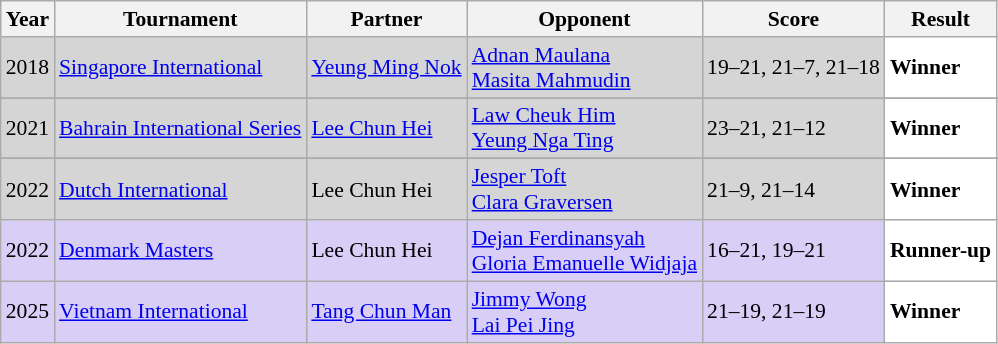<table class="sortable wikitable" style="font-size: 90%;">
<tr>
<th>Year</th>
<th>Tournament</th>
<th>Partner</th>
<th>Opponent</th>
<th>Score</th>
<th>Result</th>
</tr>
<tr style="background:#D5D5D5">
<td align="center">2018</td>
<td align="left"><a href='#'>Singapore International</a></td>
<td align="left"> <a href='#'>Yeung Ming Nok</a></td>
<td align="left"> <a href='#'>Adnan Maulana</a><br> <a href='#'>Masita Mahmudin</a></td>
<td align="left">19–21, 21–7, 21–18</td>
<td style="text-align:left; background:white"> <strong>Winner</strong></td>
</tr>
<tr>
</tr>
<tr style="background:#D5D5D5">
<td align="center">2021</td>
<td align="left"><a href='#'>Bahrain International Series</a></td>
<td align="left"> <a href='#'>Lee Chun Hei</a></td>
<td align="left"> <a href='#'>Law Cheuk Him</a><br> <a href='#'>Yeung Nga Ting</a></td>
<td align="left">23–21, 21–12</td>
<td style="text-align:left; background:white"> <strong>Winner</strong></td>
</tr>
<tr>
</tr>
<tr style="background:#D5D5D5">
<td align="center">2022</td>
<td align="left"><a href='#'>Dutch International</a></td>
<td align="left"> Lee Chun Hei</td>
<td align="left"> <a href='#'>Jesper Toft</a><br> <a href='#'>Clara Graversen</a></td>
<td align="left">21–9, 21–14</td>
<td style="text-align:left; background:white"> <strong>Winner</strong></td>
</tr>
<tr style="background:#D8CEF6">
<td align="center">2022</td>
<td align="left"><a href='#'>Denmark Masters</a></td>
<td align="left"> Lee Chun Hei</td>
<td align="left"> <a href='#'>Dejan Ferdinansyah</a><br> <a href='#'>Gloria Emanuelle Widjaja</a></td>
<td align="left">16–21, 19–21</td>
<td style="text-align:left; background:white"> <strong>Runner-up</strong></td>
</tr>
<tr style="background:#D8CEF6">
<td align="center">2025</td>
<td align="left"><a href='#'>Vietnam International</a></td>
<td align="left"> <a href='#'>Tang Chun Man</a></td>
<td align="left"> <a href='#'>Jimmy Wong</a><br> <a href='#'>Lai Pei Jing</a></td>
<td align="left">21–19, 21–19</td>
<td style="text-align:left; background:white"> <strong>Winner</strong></td>
</tr>
</table>
